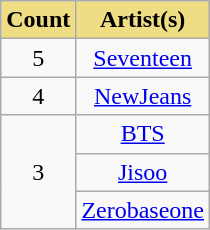<table class="wikitable" style="text-align:center">
<tr>
<th scope="col" style="background-color:#EEDD82">Count</th>
<th scope="col" style="background-color:#EEDD82">Artist(s)</th>
</tr>
<tr>
<td>5</td>
<td><a href='#'>Seventeen</a></td>
</tr>
<tr>
<td>4</td>
<td><a href='#'>NewJeans</a></td>
</tr>
<tr>
<td rowspan="3">3</td>
<td><a href='#'>BTS</a></td>
</tr>
<tr>
<td><a href='#'>Jisoo</a></td>
</tr>
<tr>
<td><a href='#'>Zerobaseone</a></td>
</tr>
</table>
